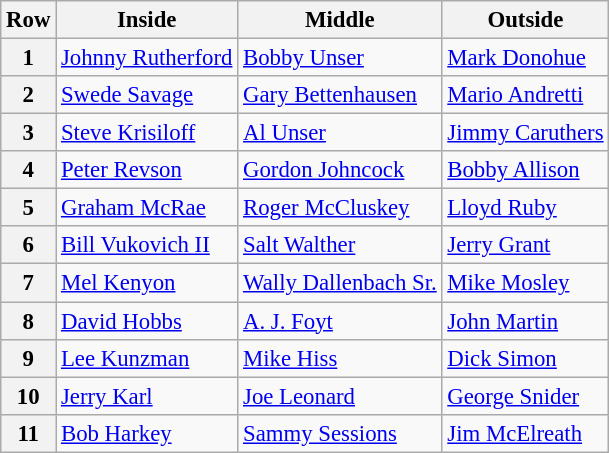<table class="wikitable" style="font-size: 95%;">
<tr>
<th>Row</th>
<th>Inside</th>
<th>Middle</th>
<th>Outside</th>
</tr>
<tr>
<th>1</th>
<td> <a href='#'>Johnny Rutherford</a></td>
<td> <a href='#'>Bobby Unser</a> <strong></strong></td>
<td> <a href='#'>Mark Donohue</a> <strong></strong></td>
</tr>
<tr>
<th>2</th>
<td> <a href='#'>Swede Savage</a></td>
<td> <a href='#'>Gary Bettenhausen</a></td>
<td> <a href='#'>Mario Andretti</a> <strong></strong></td>
</tr>
<tr>
<th>3</th>
<td> <a href='#'>Steve Krisiloff</a></td>
<td> <a href='#'>Al Unser</a> <strong></strong></td>
<td> <a href='#'>Jimmy Caruthers</a></td>
</tr>
<tr>
<th>4</th>
<td> <a href='#'>Peter Revson</a></td>
<td> <a href='#'>Gordon Johncock</a></td>
<td> <a href='#'>Bobby Allison</a> <strong></strong></td>
</tr>
<tr>
<th>5</th>
<td> <a href='#'>Graham McRae</a> <strong></strong></td>
<td> <a href='#'>Roger McCluskey</a></td>
<td> <a href='#'>Lloyd Ruby</a></td>
</tr>
<tr>
<th>6</th>
<td> <a href='#'>Bill Vukovich II</a></td>
<td> <a href='#'>Salt Walther</a></td>
<td> <a href='#'>Jerry Grant</a></td>
</tr>
<tr>
<th>7</th>
<td> <a href='#'>Mel Kenyon</a></td>
<td> <a href='#'>Wally Dallenbach Sr.</a></td>
<td> <a href='#'>Mike Mosley</a></td>
</tr>
<tr>
<th>8</th>
<td> <a href='#'>David Hobbs</a></td>
<td> <a href='#'>A. J. Foyt</a> <strong></strong></td>
<td> <a href='#'>John Martin</a></td>
</tr>
<tr>
<th>9</th>
<td> <a href='#'>Lee Kunzman</a></td>
<td> <a href='#'>Mike Hiss</a></td>
<td> <a href='#'>Dick Simon</a></td>
</tr>
<tr>
<th>10</th>
<td> <a href='#'>Jerry Karl</a> <strong></strong></td>
<td> <a href='#'>Joe Leonard</a></td>
<td> <a href='#'>George Snider</a></td>
</tr>
<tr>
<th>11</th>
<td> <a href='#'>Bob Harkey</a></td>
<td> <a href='#'>Sammy Sessions</a></td>
<td> <a href='#'>Jim McElreath</a></td>
</tr>
</table>
